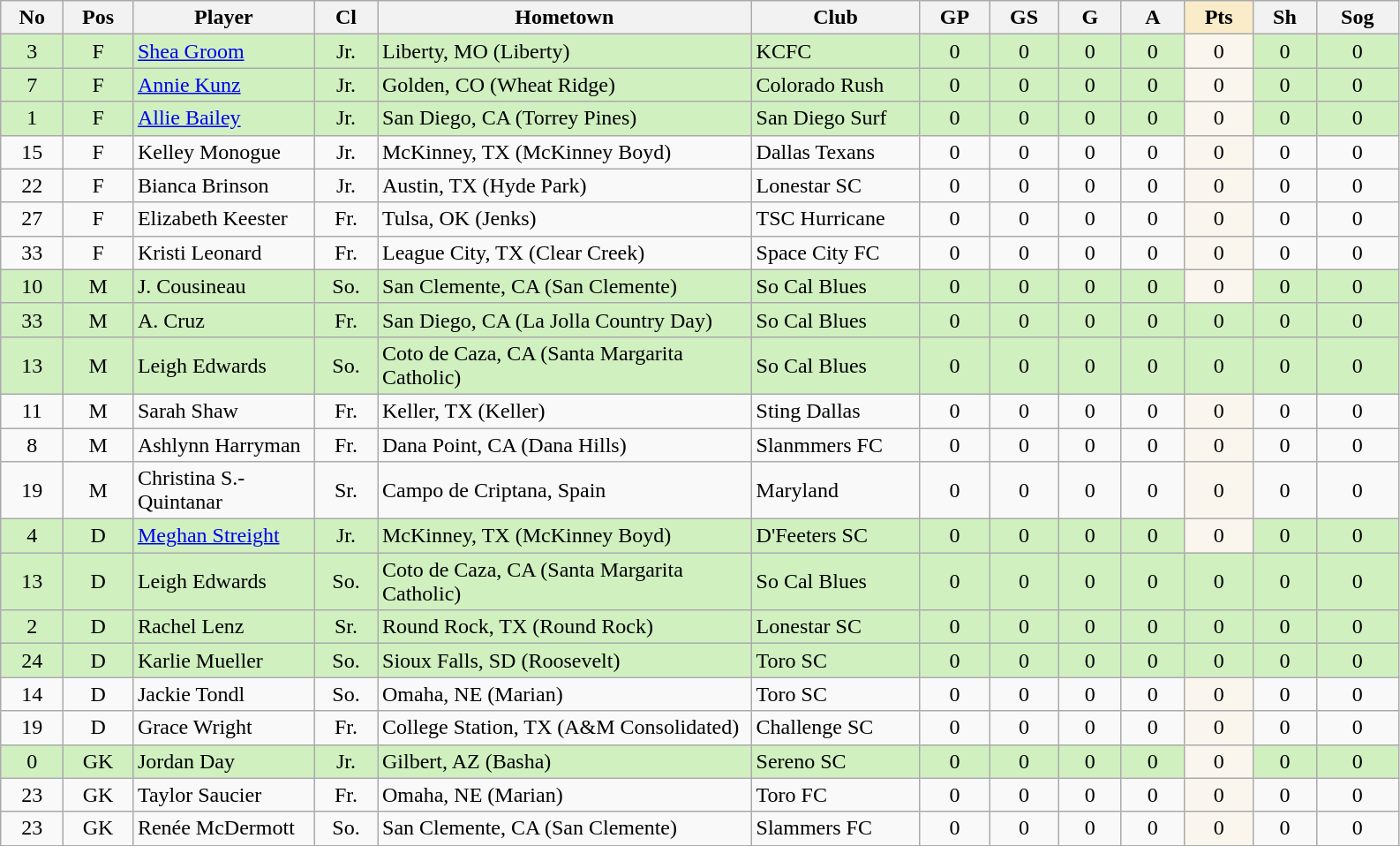<table class="wikitable sortable">
<tr>
<th scope="col" width="40">No</th>
<th scope="col" width="45">Pos</th>
<th scope="col" width="130">Player</th>
<th scope="col" width="40">Cl</th>
<th scope="col" width="275">Hometown</th>
<th scope="col" width="120">Club</th>
<th scope="col" width="45">GP</th>
<th scope="col" width="45">GS</th>
<th scope="col" width="40">G</th>
<th scope="col" width="40">A</th>
<th scope="col" width="45" style="background:#faecc8">Pts</th>
<th scope="col" width="40">Sh</th>
<th scope="col" width="55">Sog</th>
</tr>
<tr>
<td style="background: #D0F0C0" align="center">3</td>
<td style="background: #D0F0C0" align="center">F</td>
<td style="background: #D0F0C0" align="left"><a href='#'>Shea Groom</a></td>
<td style="background: #D0F0C0" align="center">Jr.</td>
<td style="background: #D0F0C0" align="left">Liberty, MO (Liberty)</td>
<td style="background: #D0F0C0" align="left">KCFC</td>
<td style="background: #D0F0C0" align="center">0</td>
<td style="background: #D0F0C0" align="center">0</td>
<td style="background: #D0F0C0" align="center">0</td>
<td style="background: #D0F0C0" align="center">0</td>
<td align="center" style="background:#faf6ed">0</td>
<td style="background: #D0F0C0" align="center">0</td>
<td style="background: #D0F0C0" align="center">0</td>
</tr>
<tr>
<td style="background: #D0F0C0" align="center">7</td>
<td style="background: #D0F0C0" align="center">F</td>
<td style="background: #D0F0C0" align="left"><a href='#'>Annie Kunz</a></td>
<td style="background: #D0F0C0" align="center">Jr.</td>
<td style="background: #D0F0C0" align="left">Golden, CO (Wheat Ridge)</td>
<td style="background: #D0F0C0" align="left">Colorado Rush</td>
<td style="background: #D0F0C0" align="center">0</td>
<td style="background: #D0F0C0" align="center">0</td>
<td style="background: #D0F0C0" align="center">0</td>
<td style="background: #D0F0C0" align="center">0</td>
<td align="center" style="background:#faf6ed">0</td>
<td style="background: #D0F0C0" align="center">0</td>
<td style="background: #D0F0C0" align="center">0</td>
</tr>
<tr>
<td style="background: #D0F0C0" align="center">1</td>
<td style="background: #D0F0C0" align="center">F</td>
<td style="background: #D0F0C0" align="left"><a href='#'>Allie Bailey</a></td>
<td style="background: #D0F0C0" align="center">Jr.</td>
<td style="background: #D0F0C0" align="left">San Diego, CA (Torrey Pines)</td>
<td style="background: #D0F0C0" align="left">San Diego Surf</td>
<td style="background: #D0F0C0" align="center">0</td>
<td style="background: #D0F0C0" align="center">0</td>
<td style="background: #D0F0C0" align="center">0</td>
<td style="background: #D0F0C0" align="center">0</td>
<td align="center" style="background:#faf6ed">0</td>
<td style="background: #D0F0C0" align="center">0</td>
<td style="background: #D0F0C0" align="center">0</td>
</tr>
<tr>
<td align="center">15</td>
<td align="center">F</td>
<td align="left">Kelley Monogue</td>
<td align="center">Jr.</td>
<td align="left">McKinney, TX (McKinney Boyd)</td>
<td align="left">Dallas Texans</td>
<td align="center">0</td>
<td align="center">0</td>
<td align="center">0</td>
<td align="center">0</td>
<td align="center" style="background:#faf6ed">0</td>
<td align="center">0</td>
<td align="center">0</td>
</tr>
<tr>
<td align="center">22</td>
<td align="center">F</td>
<td align="left">Bianca Brinson</td>
<td align="center">Jr.</td>
<td align="left">Austin, TX (Hyde Park)</td>
<td align="left">Lonestar SC</td>
<td align="center">0</td>
<td align="center">0</td>
<td align="center">0</td>
<td align="center">0</td>
<td align="center" style="background:#faf6ed">0</td>
<td align="center">0</td>
<td align="center">0</td>
</tr>
<tr>
<td align="center">27</td>
<td align="center">F</td>
<td align="left">Elizabeth Keester</td>
<td align="center">Fr.</td>
<td align="left">Tulsa, OK (Jenks)</td>
<td align="left">TSC Hurricane</td>
<td align="center">0</td>
<td align="center">0</td>
<td align="center">0</td>
<td align="center">0</td>
<td align="center" style="background:#faf6ed">0</td>
<td align="center">0</td>
<td align="center">0</td>
</tr>
<tr>
<td align="center">33</td>
<td align="center">F</td>
<td align="left">Kristi Leonard</td>
<td align="center">Fr.</td>
<td align="left">League City, TX (Clear Creek)</td>
<td align="left">Space City FC</td>
<td align="center">0</td>
<td align="center">0</td>
<td align="center">0</td>
<td align="center">0</td>
<td align="center" style="background:#faf6ed">0</td>
<td align="center">0</td>
<td align="center">0</td>
</tr>
<tr>
<td style="background: #D0F0C0" align="center">10</td>
<td style="background: #D0F0C0" align="center">M</td>
<td style="background: #D0F0C0" align="left">J. Cousineau</td>
<td style="background: #D0F0C0" align="center">So.</td>
<td style="background: #D0F0C0" align="left">San Clemente, CA (San Clemente)</td>
<td style="background: #D0F0C0" align="left">So Cal Blues</td>
<td style="background: #D0F0C0" align="center">0</td>
<td style="background: #D0F0C0" align="center">0</td>
<td style="background: #D0F0C0" align="center">0</td>
<td style="background: #D0F0C0" align="center">0</td>
<td align="center" style="background:#faf6ed">0</td>
<td style="background: #D0F0C0" align="center">0</td>
<td style="background: #D0F0C0" align="center">0</td>
</tr>
<tr>
<td style="background: #D0F0C0" align="center">33</td>
<td style="background: #D0F0C0" align="center">M</td>
<td style="background: #D0F0C0" align="left">A. Cruz</td>
<td style="background: #D0F0C0" align="center">Fr.</td>
<td style="background: #D0F0C0" align="left">San Diego, CA (La Jolla Country Day)</td>
<td style="background: #D0F0C0" align="left">So Cal Blues</td>
<td style="background: #D0F0C0" align="center">0</td>
<td style="background: #D0F0C0" align="center">0</td>
<td style="background: #D0F0C0" align="center">0</td>
<td style="background: #D0F0C0" align="center">0</td>
<td style="background: #D0F0C0" align="center" style="background:#faf6ed">0</td>
<td style="background: #D0F0C0" align="center">0</td>
<td style="background: #D0F0C0" align="center">0</td>
</tr>
<tr>
<td style="background: #D0F0C0" align="center">13</td>
<td style="background: #D0F0C0" align="center">M</td>
<td style="background: #D0F0C0" align="left">Leigh Edwards</td>
<td style="background: #D0F0C0" align="center">So.</td>
<td style="background: #D0F0C0" align="left">Coto de Caza, CA (Santa Margarita Catholic)</td>
<td style="background: #D0F0C0" align="left">So Cal Blues</td>
<td style="background: #D0F0C0" align="center">0</td>
<td style="background: #D0F0C0" align="center">0</td>
<td style="background: #D0F0C0" align="center">0</td>
<td style="background: #D0F0C0" align="center">0</td>
<td style="background: #D0F0C0" align="center" style="background:#faf6ed">0</td>
<td style="background: #D0F0C0" align="center">0</td>
<td style="background: #D0F0C0" align="center">0</td>
</tr>
<tr>
<td align="center">11</td>
<td align="center">M</td>
<td align="left">Sarah Shaw</td>
<td align="center">Fr.</td>
<td align="left">Keller, TX (Keller)</td>
<td align="left">Sting Dallas</td>
<td align="center">0</td>
<td align="center">0</td>
<td align="center">0</td>
<td align="center">0</td>
<td align="center" style="background:#faf6ed">0</td>
<td align="center">0</td>
<td align="center">0</td>
</tr>
<tr>
<td align="center">8</td>
<td align="center">M</td>
<td align="left">Ashlynn Harryman</td>
<td align="center">Fr.</td>
<td align="left">Dana Point, CA (Dana Hills)</td>
<td align="left">Slanmmers FC</td>
<td align="center">0</td>
<td align="center">0</td>
<td align="center">0</td>
<td align="center">0</td>
<td align="center" style="background:#faf6ed">0</td>
<td align="center">0</td>
<td align="center">0</td>
</tr>
<tr>
<td align="center">19</td>
<td align="center">M</td>
<td align="left">Christina S.-Quintanar</td>
<td align="center">Sr.</td>
<td align="left">Campo de Criptana, Spain</td>
<td align="left">Maryland</td>
<td align="center">0</td>
<td align="center">0</td>
<td align="center">0</td>
<td align="center">0</td>
<td align="center" style="background:#faf6ed">0</td>
<td align="center">0</td>
<td align="center">0</td>
</tr>
<tr>
<td style="background: #D0F0C0" align="center">4</td>
<td style="background: #D0F0C0" align="center">D</td>
<td style="background: #D0F0C0" align="left"><a href='#'>Meghan Streight</a></td>
<td style="background: #D0F0C0" align="center">Jr.</td>
<td style="background: #D0F0C0" align="left">McKinney, TX (McKinney Boyd)</td>
<td style="background: #D0F0C0" align="left">D'Feeters SC</td>
<td style="background: #D0F0C0" align="center">0</td>
<td style="background: #D0F0C0" align="center">0</td>
<td style="background: #D0F0C0" align="center">0</td>
<td style="background: #D0F0C0" align="center">0</td>
<td align="center" style="background:#faf6ed">0</td>
<td style="background: #D0F0C0" align="center">0</td>
<td style="background: #D0F0C0" align="center">0</td>
</tr>
<tr>
<td style="background: #D0F0C0" align="center">13</td>
<td style="background: #D0F0C0" align="center">D</td>
<td style="background: #D0F0C0" align="left">Leigh Edwards</td>
<td style="background: #D0F0C0" align="center">So.</td>
<td style="background: #D0F0C0" align="left">Coto de Caza, CA (Santa Margarita Catholic)</td>
<td style="background: #D0F0C0" align="left">So Cal Blues</td>
<td style="background: #D0F0C0" align="center">0</td>
<td style="background: #D0F0C0" align="center">0</td>
<td style="background: #D0F0C0" align="center">0</td>
<td style="background: #D0F0C0" align="center">0</td>
<td style="background: #D0F0C0" align="center" style="background:#faf6ed">0</td>
<td style="background: #D0F0C0" align="center">0</td>
<td style="background: #D0F0C0" align="center">0</td>
</tr>
<tr>
<td style="background: #D0F0C0" align="center">2</td>
<td style="background: #D0F0C0" align="center">D</td>
<td style="background: #D0F0C0" align="left">Rachel Lenz</td>
<td style="background: #D0F0C0" align="center">Sr.</td>
<td style="background: #D0F0C0" align="left">Round Rock, TX (Round Rock)</td>
<td style="background: #D0F0C0" align="left">Lonestar SC</td>
<td style="background: #D0F0C0" align="center">0</td>
<td style="background: #D0F0C0" align="center">0</td>
<td style="background: #D0F0C0" align="center">0</td>
<td style="background: #D0F0C0" align="center">0</td>
<td style="background: #D0F0C0" align="center" style="background:#faf6ed">0</td>
<td style="background: #D0F0C0" align="center">0</td>
<td style="background: #D0F0C0" align="center">0</td>
</tr>
<tr>
<td style="background: #D0F0C0" align="center">24</td>
<td style="background: #D0F0C0" align="center">D</td>
<td style="background: #D0F0C0" align="left">Karlie Mueller</td>
<td style="background: #D0F0C0" align="center">So.</td>
<td style="background: #D0F0C0" align="left">Sioux Falls, SD (Roosevelt)</td>
<td style="background: #D0F0C0" align="left">Toro SC</td>
<td style="background: #D0F0C0" align="center">0</td>
<td style="background: #D0F0C0" align="center">0</td>
<td style="background: #D0F0C0" align="center">0</td>
<td style="background: #D0F0C0" align="center">0</td>
<td style="background: #D0F0C0" align="center" style="background:#faf6ed">0</td>
<td style="background: #D0F0C0" align="center">0</td>
<td style="background: #D0F0C0" align="center">0</td>
</tr>
<tr>
<td align="center">14</td>
<td align="center">D</td>
<td align="left">Jackie Tondl</td>
<td align="center">So.</td>
<td align="left">Omaha, NE (Marian)</td>
<td align="left">Toro SC</td>
<td align="center">0</td>
<td align="center">0</td>
<td align="center">0</td>
<td align="center">0</td>
<td align="center" style="background:#faf6ed">0</td>
<td align="center">0</td>
<td align="center">0</td>
</tr>
<tr>
<td align="center">19</td>
<td align="center">D</td>
<td align="left">Grace Wright</td>
<td align="center">Fr.</td>
<td align="left">College Station, TX (A&M Consolidated)</td>
<td align="left">Challenge SC</td>
<td align="center">0</td>
<td align="center">0</td>
<td align="center">0</td>
<td align="center">0</td>
<td align="center" style="background:#faf6ed">0</td>
<td align="center">0</td>
<td align="center">0</td>
</tr>
<tr>
<td style="background: #D0F0C0" align="center">0</td>
<td style="background: #D0F0C0" align="center">GK</td>
<td style="background: #D0F0C0" align="left">Jordan Day</td>
<td style="background: #D0F0C0" align="center">Jr.</td>
<td style="background: #D0F0C0" align="left">Gilbert, AZ (Basha)</td>
<td style="background: #D0F0C0" align="left">Sereno SC</td>
<td style="background: #D0F0C0" align="center">0</td>
<td style="background: #D0F0C0" align="center">0</td>
<td style="background: #D0F0C0" align="center">0</td>
<td style="background: #D0F0C0" align="center">0</td>
<td align="center" style="background:#faf6ed">0</td>
<td style="background: #D0F0C0" align="center">0</td>
<td style="background: #D0F0C0" align="center">0</td>
</tr>
<tr>
<td align="center">23</td>
<td align="center">GK</td>
<td align="left">Taylor Saucier</td>
<td align="center">Fr.</td>
<td align="left">Omaha, NE (Marian)</td>
<td align="left">Toro FC</td>
<td align="center">0</td>
<td align="center">0</td>
<td align="center">0</td>
<td align="center">0</td>
<td align="center" style="background:#faf6ed">0</td>
<td align="center">0</td>
<td align="center">0</td>
</tr>
<tr>
<td align="center">23</td>
<td align="center">GK</td>
<td align="left">Renée McDermott</td>
<td align="center">So.</td>
<td align="left">San Clemente, CA (San Clemente)</td>
<td align="left">Slammers FC</td>
<td align="center">0</td>
<td align="center">0</td>
<td align="center">0</td>
<td align="center">0</td>
<td align="center" style="background:#faf6ed">0</td>
<td align="center">0</td>
<td align="center">0</td>
</tr>
<tr>
</tr>
</table>
